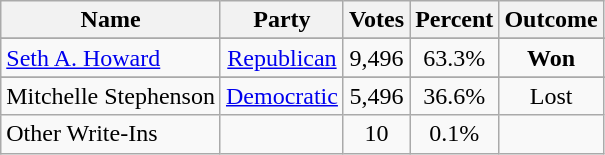<table class=wikitable style="text-align:center">
<tr>
<th>Name</th>
<th>Party</th>
<th>Votes</th>
<th>Percent</th>
<th>Outcome</th>
</tr>
<tr>
</tr>
<tr>
<td align=left><a href='#'>Seth A. Howard</a></td>
<td><a href='#'>Republican</a></td>
<td>9,496</td>
<td>63.3%</td>
<td><strong>Won</strong></td>
</tr>
<tr>
</tr>
<tr>
<td align=left>Mitchelle Stephenson</td>
<td><a href='#'>Democratic</a></td>
<td>5,496</td>
<td>36.6%</td>
<td>Lost</td>
</tr>
<tr>
<td align=left>Other Write-Ins</td>
<td></td>
<td>10</td>
<td>0.1%</td>
<td></td>
</tr>
</table>
